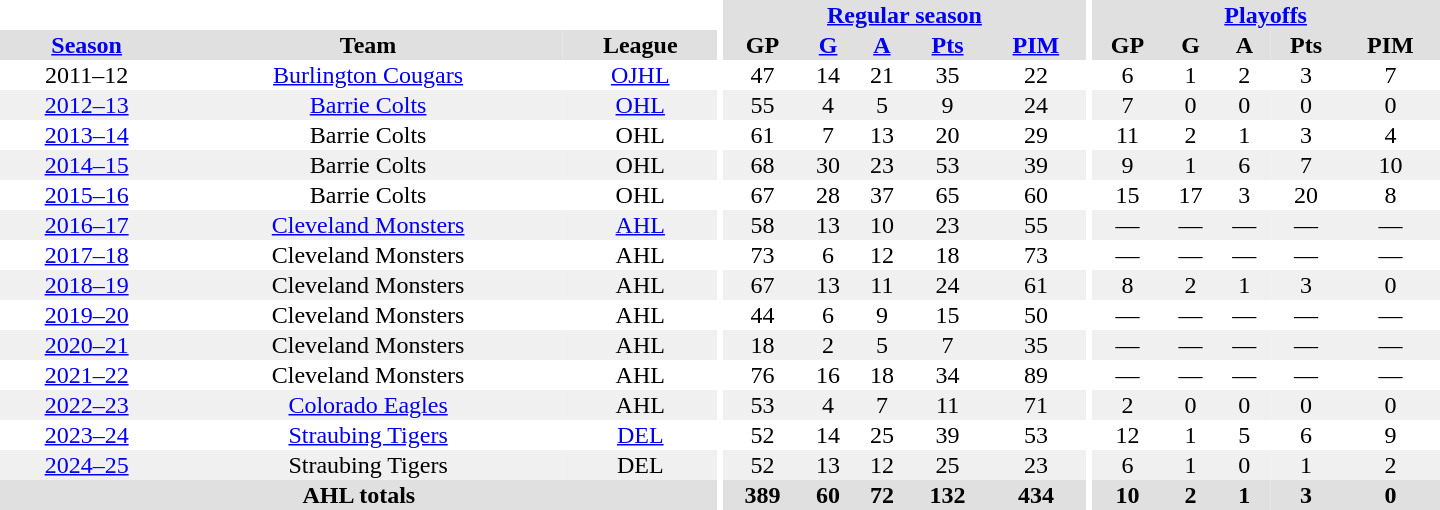<table border="0" cellpadding="1" cellspacing="0" style="text-align:center; width:60em">
<tr bgcolor="#e0e0e0">
<th colspan="3" bgcolor="#ffffff"></th>
<th rowspan="99" bgcolor="#ffffff"></th>
<th colspan="5"><a href='#'>Regular season</a></th>
<th rowspan="99" bgcolor="#ffffff"></th>
<th colspan="5"><a href='#'>Playoffs</a></th>
</tr>
<tr bgcolor="#e0e0e0">
<th><a href='#'>Season</a></th>
<th>Team</th>
<th>League</th>
<th>GP</th>
<th><a href='#'>G</a></th>
<th><a href='#'>A</a></th>
<th><a href='#'>Pts</a></th>
<th><a href='#'>PIM</a></th>
<th>GP</th>
<th>G</th>
<th>A</th>
<th>Pts</th>
<th>PIM</th>
</tr>
<tr>
<td>2011–12</td>
<td><a href='#'>Burlington Cougars</a></td>
<td><a href='#'>OJHL</a></td>
<td>47</td>
<td>14</td>
<td>21</td>
<td>35</td>
<td>22</td>
<td>6</td>
<td>1</td>
<td>2</td>
<td>3</td>
<td>7</td>
</tr>
<tr bgcolor="#f0f0f0">
<td><a href='#'>2012–13</a></td>
<td><a href='#'>Barrie Colts</a></td>
<td><a href='#'>OHL</a></td>
<td>55</td>
<td>4</td>
<td>5</td>
<td>9</td>
<td>24</td>
<td>7</td>
<td>0</td>
<td>0</td>
<td>0</td>
<td>0</td>
</tr>
<tr>
<td><a href='#'>2013–14</a></td>
<td>Barrie Colts</td>
<td>OHL</td>
<td>61</td>
<td>7</td>
<td>13</td>
<td>20</td>
<td>29</td>
<td>11</td>
<td>2</td>
<td>1</td>
<td>3</td>
<td>4</td>
</tr>
<tr bgcolor="#f0f0f0">
<td><a href='#'>2014–15</a></td>
<td>Barrie Colts</td>
<td>OHL</td>
<td>68</td>
<td>30</td>
<td>23</td>
<td>53</td>
<td>39</td>
<td>9</td>
<td>1</td>
<td>6</td>
<td>7</td>
<td>10</td>
</tr>
<tr>
<td><a href='#'>2015–16</a></td>
<td>Barrie Colts</td>
<td>OHL</td>
<td>67</td>
<td>28</td>
<td>37</td>
<td>65</td>
<td>60</td>
<td>15</td>
<td>17</td>
<td>3</td>
<td>20</td>
<td>8</td>
</tr>
<tr bgcolor="#f0f0f0">
<td><a href='#'>2016–17</a></td>
<td><a href='#'>Cleveland Monsters</a></td>
<td><a href='#'>AHL</a></td>
<td>58</td>
<td>13</td>
<td>10</td>
<td>23</td>
<td>55</td>
<td>—</td>
<td>—</td>
<td>—</td>
<td>—</td>
<td>—</td>
</tr>
<tr>
<td><a href='#'>2017–18</a></td>
<td>Cleveland Monsters</td>
<td>AHL</td>
<td>73</td>
<td>6</td>
<td>12</td>
<td>18</td>
<td>73</td>
<td>—</td>
<td>—</td>
<td>—</td>
<td>—</td>
<td>—</td>
</tr>
<tr bgcolor="#f0f0f0">
<td><a href='#'>2018–19</a></td>
<td>Cleveland Monsters</td>
<td>AHL</td>
<td>67</td>
<td>13</td>
<td>11</td>
<td>24</td>
<td>61</td>
<td>8</td>
<td>2</td>
<td>1</td>
<td>3</td>
<td>0</td>
</tr>
<tr>
<td><a href='#'>2019–20</a></td>
<td>Cleveland Monsters</td>
<td>AHL</td>
<td>44</td>
<td>6</td>
<td>9</td>
<td>15</td>
<td>50</td>
<td>—</td>
<td>—</td>
<td>—</td>
<td>—</td>
<td>—</td>
</tr>
<tr bgcolor="#f0f0f0">
<td><a href='#'>2020–21</a></td>
<td>Cleveland Monsters</td>
<td>AHL</td>
<td>18</td>
<td>2</td>
<td>5</td>
<td>7</td>
<td>35</td>
<td>—</td>
<td>—</td>
<td>—</td>
<td>—</td>
<td>—</td>
</tr>
<tr>
<td><a href='#'>2021–22</a></td>
<td>Cleveland Monsters</td>
<td>AHL</td>
<td>76</td>
<td>16</td>
<td>18</td>
<td>34</td>
<td>89</td>
<td>—</td>
<td>—</td>
<td>—</td>
<td>—</td>
<td>—</td>
</tr>
<tr bgcolor="#f0f0f0">
<td><a href='#'>2022–23</a></td>
<td><a href='#'>Colorado Eagles</a></td>
<td>AHL</td>
<td>53</td>
<td>4</td>
<td>7</td>
<td>11</td>
<td>71</td>
<td>2</td>
<td>0</td>
<td>0</td>
<td>0</td>
<td>0</td>
</tr>
<tr>
<td><a href='#'>2023–24</a></td>
<td><a href='#'>Straubing Tigers</a></td>
<td><a href='#'>DEL</a></td>
<td>52</td>
<td>14</td>
<td>25</td>
<td>39</td>
<td>53</td>
<td>12</td>
<td>1</td>
<td>5</td>
<td>6</td>
<td>9</td>
</tr>
<tr bgcolor="#f0f0f0">
<td><a href='#'>2024–25</a></td>
<td>Straubing Tigers</td>
<td>DEL</td>
<td>52</td>
<td>13</td>
<td>12</td>
<td>25</td>
<td>23</td>
<td>6</td>
<td>1</td>
<td>0</td>
<td>1</td>
<td>2</td>
</tr>
<tr bgcolor="#e0e0e0">
<th colspan="3">AHL totals</th>
<th>389</th>
<th>60</th>
<th>72</th>
<th>132</th>
<th>434</th>
<th>10</th>
<th>2</th>
<th>1</th>
<th>3</th>
<th>0</th>
</tr>
</table>
